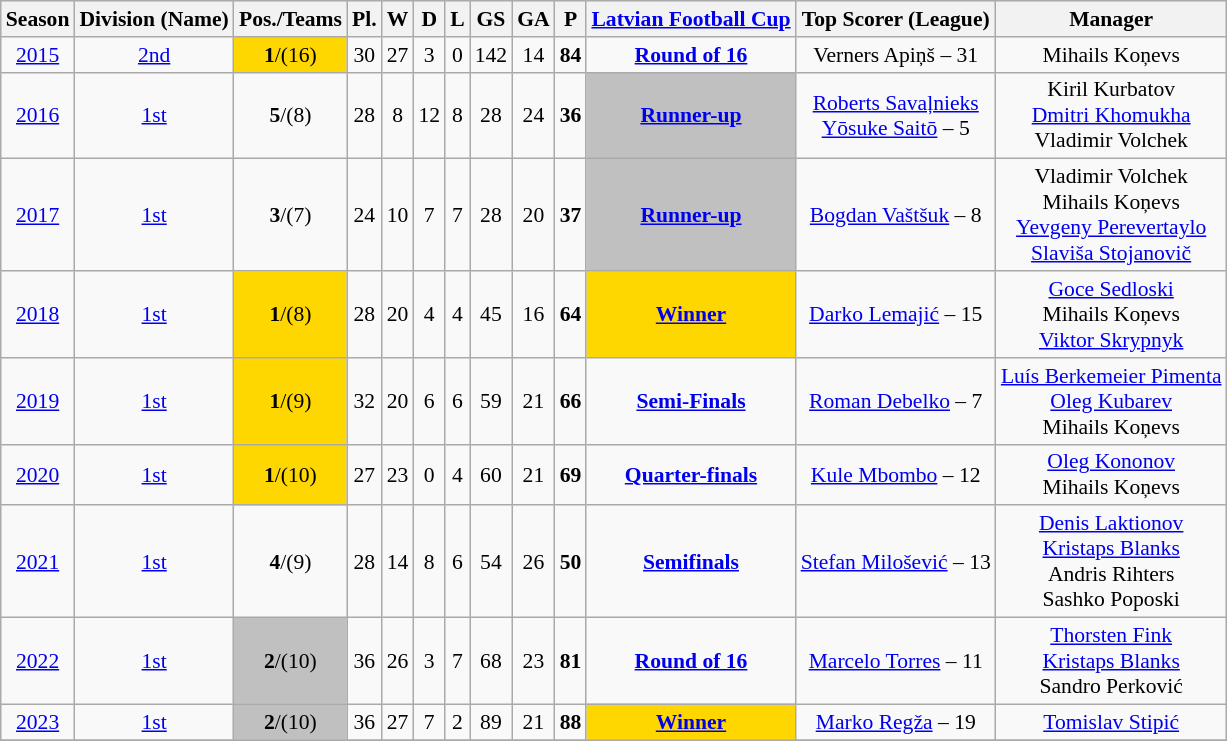<table class="wikitable mw-collapsible mw-collapsed" align=center cellspacing="0" cellpadding="3" style="border:1px solid #AAAAAA;font-size:90%">
<tr bgcolor="#efefef">
<th>Season</th>
<th>Division (Name)</th>
<th>Pos./Teams</th>
<th>Pl.</th>
<th>W</th>
<th>D</th>
<th>L</th>
<th>GS</th>
<th>GA</th>
<th>P</th>
<th><a href='#'>Latvian Football Cup</a></th>
<th>Top Scorer (League)</th>
<th>Manager</th>
</tr>
<tr>
<td align=center><a href='#'>2015</a></td>
<td align=center><a href='#'>2nd</a></td>
<td style="text-align:center; background:gold;"><strong>1</strong>/(16)</td>
<td align=center>30</td>
<td align=center>27</td>
<td align=center>3</td>
<td align=center>0</td>
<td align=center>142</td>
<td align=center>14</td>
<td align=center><strong>84</strong></td>
<td align=center><strong><a href='#'>Round of 16</a></strong></td>
<td align=center> Verners Apiņš – 31</td>
<td align=center> Mihails Koņevs</td>
</tr>
<tr>
<td align=center><a href='#'>2016</a></td>
<td align=center><a href='#'>1st</a></td>
<td align=center><strong>5</strong>/(8)</td>
<td align=center>28</td>
<td align=center>8</td>
<td align=center>12</td>
<td align=center>8</td>
<td align=center>28</td>
<td align=center>24</td>
<td align=center><strong>36</strong></td>
<td align=center bgcolor=silver><strong><a href='#'>Runner-up</a></strong></td>
<td align=center> <a href='#'>Roberts Savaļnieks</a> <br>  <a href='#'>Yōsuke Saitō</a> – 5</td>
<td align=center> Kiril Kurbatov <br> <a href='#'>Dmitri Khomukha</a> <br> Vladimir Volchek</td>
</tr>
<tr>
<td align=center><a href='#'>2017</a></td>
<td align=center><a href='#'>1st</a></td>
<td align=center><strong>3</strong>/(7)</td>
<td align=center>24</td>
<td align=center>10</td>
<td align=center>7</td>
<td align=center>7</td>
<td align=center>28</td>
<td align=center>20</td>
<td align=center><strong>37</strong></td>
<td align=center bgcolor=silver><strong><a href='#'>Runner-up</a></strong></td>
<td align=center> <a href='#'>Bogdan Vaštšuk</a> – 8</td>
<td align=center> Vladimir Volchek <br>  Mihails Koņevs <br>  <a href='#'>Yevgeny Perevertaylo</a> <br>  <a href='#'>Slaviša Stojanovič</a></td>
</tr>
<tr>
<td align=center><a href='#'>2018</a></td>
<td align=center><a href='#'>1st</a></td>
<td align=center bgcolor=gold><strong>1</strong>/(8)</td>
<td align=center>28</td>
<td align=center>20</td>
<td align=center>4</td>
<td align=center>4</td>
<td align=center>45</td>
<td align=center>16</td>
<td align=center><strong>64</strong></td>
<td align=center bgcolor=gold><strong><a href='#'>Winner</a></strong></td>
<td align=center> <a href='#'>Darko Lemajić</a> – 15</td>
<td align=center> <a href='#'>Goce Sedloski</a> <br>  Mihails Koņevs <br> <a href='#'>Viktor Skrypnyk</a></td>
</tr>
<tr>
<td align=center><a href='#'>2019</a></td>
<td align=center><a href='#'>1st</a></td>
<td align=center bgcolor=gold><strong>1</strong>/(9)</td>
<td align=center>32</td>
<td align=center>20</td>
<td align=center>6</td>
<td align=center>6</td>
<td align=center>59</td>
<td align=center>21</td>
<td align=center><strong>66</strong></td>
<td align=center><strong><a href='#'>Semi-Finals</a></strong></td>
<td align=center> <a href='#'>Roman Debelko</a> – 7</td>
<td align=center> <a href='#'>Luís Berkemeier Pimenta</a> <br> <a href='#'>Oleg Kubarev</a> <br> Mihails Koņevs</td>
</tr>
<tr>
<td align=center><a href='#'>2020</a></td>
<td align=center><a href='#'>1st</a></td>
<td align=center bgcolor=gold><strong>1</strong>/(10)</td>
<td align=center>27</td>
<td align=center>23</td>
<td align=center>0</td>
<td align=center>4</td>
<td align=center>60</td>
<td align=center>21</td>
<td align=center><strong>69</strong></td>
<td align=center><strong><a href='#'>Quarter-finals</a></strong></td>
<td align=center> <a href='#'>Kule Mbombo</a> – 12</td>
<td align=center> <a href='#'>Oleg Kononov</a> <br> Mihails Koņevs</td>
</tr>
<tr>
<td align=center><a href='#'>2021</a></td>
<td align=center><a href='#'>1st</a></td>
<td align=center><strong>4</strong>/(9)</td>
<td align=center>28</td>
<td align=center>14</td>
<td align=center>8</td>
<td align=center>6</td>
<td align=center>54</td>
<td align=center>26</td>
<td align=center><strong>50</strong></td>
<td align=center><strong><a href='#'>Semifinals</a></strong></td>
<td align=center> <a href='#'>Stefan Milošević</a> – 13</td>
<td align=center> <a href='#'>Denis Laktionov</a> <br> <a href='#'>Kristaps Blanks</a> <br> Andris Rihters <br>  Sashko Poposki</td>
</tr>
<tr>
<td align=center><a href='#'>2022</a></td>
<td align=center><a href='#'>1st</a></td>
<td align=center bgcolor=silver><strong>2</strong>/(10)</td>
<td align=center>36</td>
<td align=center>26</td>
<td align=center>3</td>
<td align=center>7</td>
<td align=center>68</td>
<td align=center>23</td>
<td align=center><strong>81</strong></td>
<td align=center><strong><a href='#'>Round of 16</a></strong></td>
<td align=center> <a href='#'>Marcelo Torres</a> – 11</td>
<td align=center> <a href='#'>Thorsten Fink</a> <br> <a href='#'>Kristaps Blanks</a> <br> Sandro Perković</td>
</tr>
<tr>
<td align=center><a href='#'>2023</a></td>
<td align=center><a href='#'>1st</a></td>
<td align=center bgcolor=silver><strong>2</strong>/(10)</td>
<td align=center>36</td>
<td align=center>27</td>
<td align=center>7</td>
<td align=center>2</td>
<td align=center>89</td>
<td align=center>21</td>
<td align=center><strong>88</strong></td>
<td align=center bgcolor=gold><strong><a href='#'>Winner</a></strong></td>
<td align=center> <a href='#'>Marko Regža</a> – 19</td>
<td align=center> <a href='#'>Tomislav Stipić</a></td>
</tr>
<tr>
</tr>
</table>
